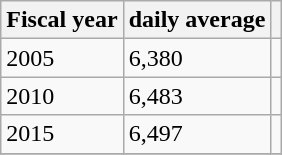<table class="wikitable">
<tr>
<th>Fiscal year</th>
<th>daily average</th>
<th></th>
</tr>
<tr>
<td>2005</td>
<td>6,380</td>
<td></td>
</tr>
<tr>
<td>2010</td>
<td>6,483</td>
<td></td>
</tr>
<tr>
<td>2015</td>
<td>6,497</td>
<td></td>
</tr>
<tr>
</tr>
</table>
